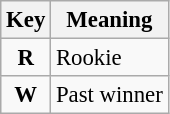<table class="wikitable" style="font-size: 95%">
<tr>
<th>Key</th>
<th>Meaning</th>
</tr>
<tr>
<td style="text-align:center;"><strong><span>R</span></strong></td>
<td>Rookie</td>
</tr>
<tr>
<td style="text-align:center;"><strong><span>W</span></strong></td>
<td>Past winner</td>
</tr>
</table>
